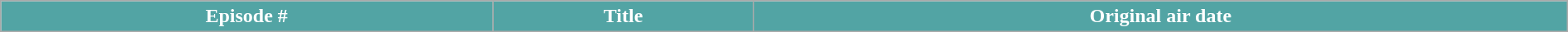<table class="wikitable plainrowheaders"  style="width:100%; margin-right:0;">
<tr>
<th style="background:#52A4A4; color:#fff;">Episode #</th>
<th style="background:#52A4A4; color:#fff;">Title</th>
<th style="background:#52A4A4; color:#fff;">Original air date<br>












</th>
</tr>
</table>
